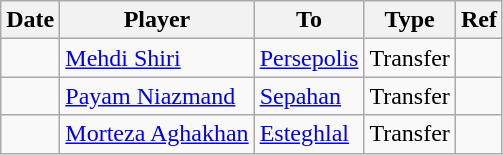<table class="wikitable">
<tr>
<th><strong>Date</strong></th>
<th><strong>Player</strong></th>
<th><strong>To</strong></th>
<th><strong>Type</strong></th>
<th><strong>Ref</strong></th>
</tr>
<tr>
<td></td>
<td> <a href='#'>Mehdi Shiri</a></td>
<td> <a href='#'>Persepolis</a></td>
<td>Transfer</td>
<td></td>
</tr>
<tr>
<td></td>
<td> <a href='#'>Payam Niazmand</a></td>
<td> <a href='#'>Sepahan</a></td>
<td>Transfer</td>
<td></td>
</tr>
<tr>
<td></td>
<td> <a href='#'>Morteza Aghakhan</a></td>
<td> <a href='#'>Esteghlal</a></td>
<td>Transfer</td>
<td></td>
</tr>
</table>
